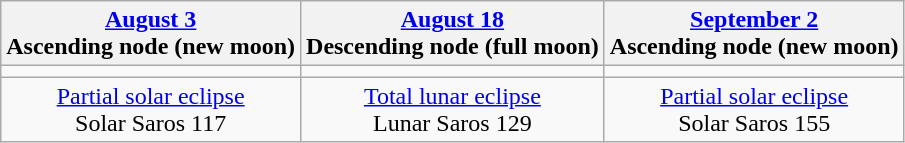<table class="wikitable">
<tr>
<th><a href='#'>August 3</a><br>Ascending node (new moon)<br></th>
<th><a href='#'>August 18</a><br>Descending node (full moon)<br></th>
<th><a href='#'>September 2</a><br>Ascending node (new moon)<br></th>
</tr>
<tr>
<td></td>
<td></td>
<td></td>
</tr>
<tr align=center>
<td><a href='#'>Partial solar eclipse</a><br>Solar Saros 117</td>
<td><a href='#'>Total lunar eclipse</a><br>Lunar Saros 129</td>
<td><a href='#'>Partial solar eclipse</a><br>Solar Saros 155</td>
</tr>
</table>
